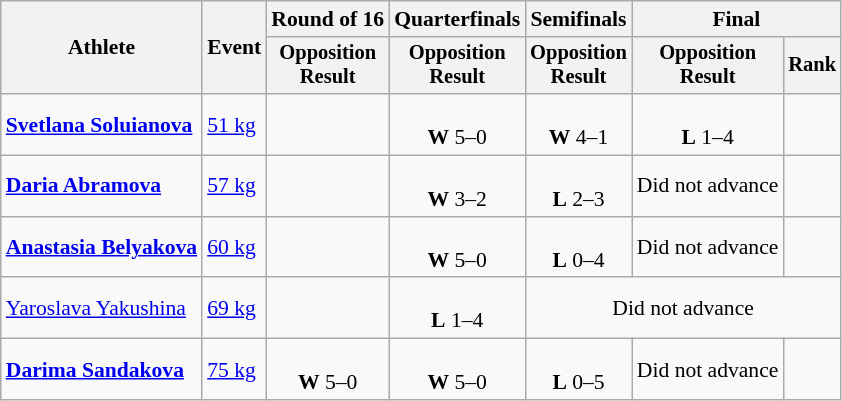<table class="wikitable" style="text-align:center; font-size:90%">
<tr>
<th rowspan=2>Athlete</th>
<th rowspan=2>Event</th>
<th>Round of 16</th>
<th>Quarterfinals</th>
<th>Semifinals</th>
<th colspan=2>Final</th>
</tr>
<tr style="font-size:95%">
<th>Opposition<br>Result</th>
<th>Opposition<br>Result</th>
<th>Opposition<br>Result</th>
<th>Opposition<br>Result</th>
<th>Rank</th>
</tr>
<tr>
<td align=left><strong><a href='#'>Svetlana Soluianova</a></strong></td>
<td align=left><a href='#'>51 kg</a></td>
<td></td>
<td><br><strong>W</strong> 5–0</td>
<td><br><strong>W</strong> 4–1</td>
<td><br><strong>L</strong> 1–4</td>
<td></td>
</tr>
<tr>
<td align=left><strong><a href='#'>Daria Abramova</a></strong></td>
<td align=left><a href='#'>57 kg</a></td>
<td></td>
<td><br><strong>W</strong> 3–2</td>
<td><br><strong>L</strong> 2–3</td>
<td>Did not advance</td>
<td></td>
</tr>
<tr>
<td align=left><strong><a href='#'>Anastasia Belyakova</a></strong></td>
<td align=left><a href='#'>60 kg</a></td>
<td></td>
<td><br><strong>W</strong> 5–0</td>
<td><br><strong>L</strong> 0–4</td>
<td>Did not advance</td>
<td></td>
</tr>
<tr>
<td align=left><a href='#'>Yaroslava Yakushina</a></td>
<td align=left><a href='#'>69 kg</a></td>
<td></td>
<td><br><strong>L</strong> 1–4</td>
<td colspan=3>Did not advance</td>
</tr>
<tr>
<td align=left><strong><a href='#'>Darima Sandakova</a></strong></td>
<td align=left><a href='#'>75 kg</a></td>
<td><br><strong>W</strong> 5–0</td>
<td><br><strong>W</strong> 5–0</td>
<td><br><strong>L</strong> 0–5</td>
<td>Did not advance</td>
<td></td>
</tr>
</table>
